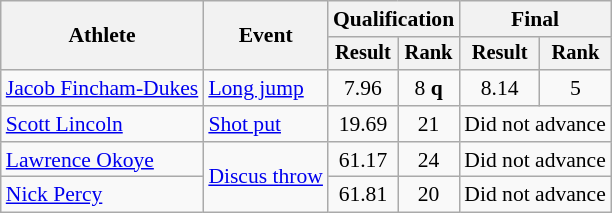<table class=wikitable style="font-size:90%; text-align:center;">
<tr>
<th rowspan=2>Athlete</th>
<th rowspan=2>Event</th>
<th colspan=2>Qualification</th>
<th colspan=2>Final</th>
</tr>
<tr style=font-size:95%>
<th>Result</th>
<th>Rank</th>
<th>Result</th>
<th>Rank</th>
</tr>
<tr align=center>
<td align=left><a href='#'>Jacob Fincham-Dukes</a></td>
<td align=left><a href='#'>Long jump</a></td>
<td>7.96</td>
<td>8 <strong>q</strong></td>
<td>8.14</td>
<td>5</td>
</tr>
<tr align=center>
<td align=left><a href='#'>Scott Lincoln</a></td>
<td align=left><a href='#'>Shot put</a></td>
<td>19.69</td>
<td>21</td>
<td colspan="2">Did not advance</td>
</tr>
<tr align=center>
<td align=left><a href='#'>Lawrence Okoye</a></td>
<td rowspan="2" align="left"><a href='#'>Discus throw</a></td>
<td>61.17</td>
<td>24</td>
<td colspan="2">Did not advance</td>
</tr>
<tr align=center>
<td align=left><a href='#'>Nick Percy</a></td>
<td>61.81</td>
<td>20</td>
<td colspan="2">Did not advance</td>
</tr>
</table>
